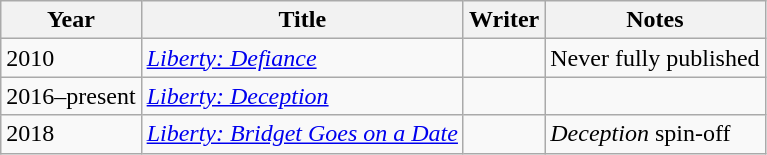<table class="wikitable">
<tr>
<th>Year</th>
<th>Title</th>
<th>Writer</th>
<th>Notes</th>
</tr>
<tr>
<td>2010</td>
<td><em><a href='#'>Liberty: Defiance</a></em></td>
<td></td>
<td>Never fully published</td>
</tr>
<tr>
<td>2016–present</td>
<td><em><a href='#'>Liberty: Deception</a></em></td>
<td></td>
<td></td>
</tr>
<tr>
<td>2018</td>
<td><em><a href='#'>Liberty: Bridget Goes on a Date</a></em></td>
<td></td>
<td><em>Deception</em> spin-off</td>
</tr>
</table>
